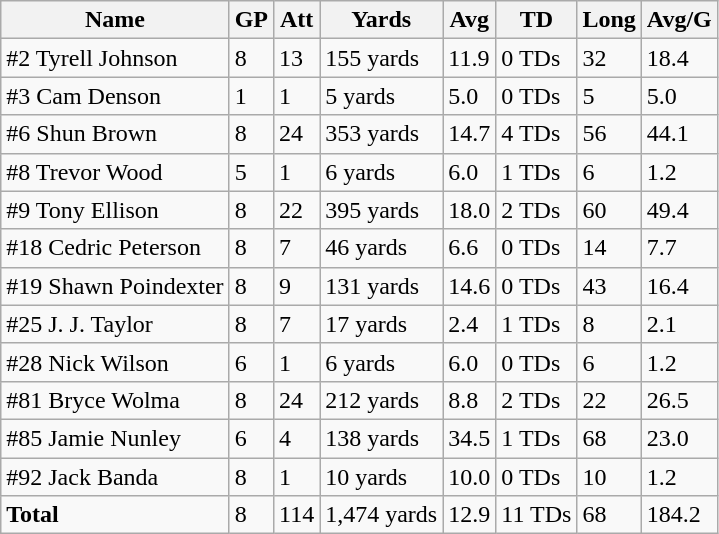<table class="wikitable" style="white-space:nowrap;">
<tr>
<th>Name</th>
<th>GP</th>
<th>Att</th>
<th>Yards</th>
<th>Avg</th>
<th>TD</th>
<th>Long</th>
<th>Avg/G</th>
</tr>
<tr>
<td>#2 Tyrell Johnson</td>
<td>8</td>
<td>13</td>
<td>155 yards</td>
<td>11.9</td>
<td>0 TDs</td>
<td>32</td>
<td>18.4</td>
</tr>
<tr>
<td>#3 Cam Denson</td>
<td>1</td>
<td>1</td>
<td>5 yards</td>
<td>5.0</td>
<td>0 TDs</td>
<td>5</td>
<td>5.0</td>
</tr>
<tr>
<td>#6 Shun Brown</td>
<td>8</td>
<td>24</td>
<td>353 yards</td>
<td>14.7</td>
<td>4 TDs</td>
<td>56</td>
<td>44.1</td>
</tr>
<tr>
<td>#8 Trevor Wood</td>
<td>5</td>
<td>1</td>
<td>6 yards</td>
<td>6.0</td>
<td>1 TDs</td>
<td>6</td>
<td>1.2</td>
</tr>
<tr>
<td>#9 Tony Ellison</td>
<td>8</td>
<td>22</td>
<td>395 yards</td>
<td>18.0</td>
<td>2 TDs</td>
<td>60</td>
<td>49.4</td>
</tr>
<tr>
<td>#18 Cedric Peterson</td>
<td>8</td>
<td>7</td>
<td>46 yards</td>
<td>6.6</td>
<td>0 TDs</td>
<td>14</td>
<td>7.7</td>
</tr>
<tr>
<td>#19 Shawn Poindexter</td>
<td>8</td>
<td>9</td>
<td>131 yards</td>
<td>14.6</td>
<td>0 TDs</td>
<td>43</td>
<td>16.4</td>
</tr>
<tr>
<td>#25 J. J. Taylor</td>
<td>8</td>
<td>7</td>
<td>17 yards</td>
<td>2.4</td>
<td>1 TDs</td>
<td>8</td>
<td>2.1</td>
</tr>
<tr>
<td>#28 Nick Wilson</td>
<td>6</td>
<td>1</td>
<td>6 yards</td>
<td>6.0</td>
<td>0 TDs</td>
<td>6</td>
<td>1.2</td>
</tr>
<tr>
<td>#81 Bryce Wolma</td>
<td>8</td>
<td>24</td>
<td>212 yards</td>
<td>8.8</td>
<td>2 TDs</td>
<td>22</td>
<td>26.5</td>
</tr>
<tr>
<td>#85 Jamie Nunley</td>
<td>6</td>
<td>4</td>
<td>138 yards</td>
<td>34.5</td>
<td>1 TDs</td>
<td>68</td>
<td>23.0</td>
</tr>
<tr>
<td>#92 Jack Banda</td>
<td>8</td>
<td>1</td>
<td>10 yards</td>
<td>10.0</td>
<td>0 TDs</td>
<td>10</td>
<td>1.2</td>
</tr>
<tr>
<td><strong>Total</strong></td>
<td>8</td>
<td>114</td>
<td>1,474 yards</td>
<td>12.9</td>
<td>11 TDs</td>
<td>68</td>
<td>184.2</td>
</tr>
</table>
